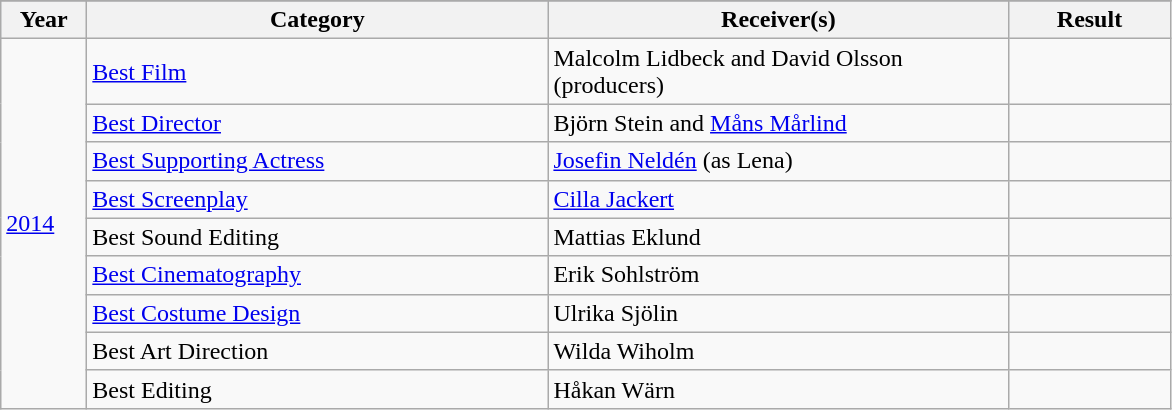<table class="wikitable" style="text-align: left">
<tr ---- bgcolor="#bfd7ff">
</tr>
<tr ---- bgcolor="#ebf5ff">
<th width="50"><strong>Year</strong></th>
<th width="300"><strong>Category</strong></th>
<th width="300"><strong>Receiver(s)</strong></th>
<th width="100"><strong>Result</strong></th>
</tr>
<tr>
<td rowspan=9 style="valign: center"><a href='#'>2014</a></td>
<td><a href='#'>Best Film</a></td>
<td>Malcolm Lidbeck and David Olsson (producers)</td>
<td></td>
</tr>
<tr>
<td><a href='#'>Best Director</a></td>
<td>Björn Stein and <a href='#'>Måns Mårlind</a></td>
<td></td>
</tr>
<tr>
<td><a href='#'>Best Supporting Actress</a></td>
<td><a href='#'>Josefin Neldén</a> (as Lena)</td>
<td></td>
</tr>
<tr>
<td><a href='#'>Best Screenplay</a></td>
<td><a href='#'>Cilla Jackert</a></td>
<td></td>
</tr>
<tr>
<td>Best Sound Editing</td>
<td>Mattias Eklund</td>
<td></td>
</tr>
<tr>
<td><a href='#'>Best Cinematography</a></td>
<td>Erik Sohlström</td>
<td></td>
</tr>
<tr>
<td><a href='#'>Best Costume Design</a></td>
<td>Ulrika Sjölin</td>
<td></td>
</tr>
<tr>
<td>Best Art Direction</td>
<td>Wilda Wiholm</td>
<td></td>
</tr>
<tr>
<td>Best Editing</td>
<td>Håkan Wärn</td>
<td></td>
</tr>
</table>
